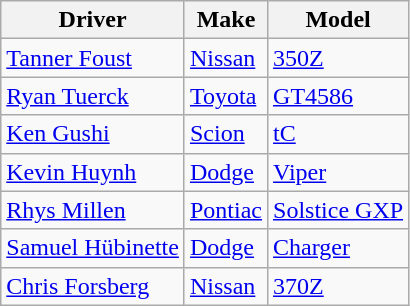<table class="wikitable">
<tr>
<th>Driver</th>
<th>Make</th>
<th>Model</th>
</tr>
<tr>
<td><a href='#'>Tanner Foust</a></td>
<td><a href='#'>Nissan</a></td>
<td><a href='#'>350Z</a></td>
</tr>
<tr>
<td><a href='#'>Ryan Tuerck</a></td>
<td><a href='#'>Toyota</a></td>
<td><a href='#'>GT4586</a></td>
</tr>
<tr>
<td><a href='#'>Ken Gushi</a></td>
<td><a href='#'>Scion</a></td>
<td><a href='#'>tC</a></td>
</tr>
<tr>
<td><a href='#'>Kevin Huynh</a></td>
<td><a href='#'>Dodge</a></td>
<td><a href='#'>Viper</a></td>
</tr>
<tr>
<td><a href='#'>Rhys Millen</a></td>
<td><a href='#'>Pontiac</a></td>
<td><a href='#'>Solstice GXP</a></td>
</tr>
<tr>
<td><a href='#'>Samuel Hübinette</a></td>
<td><a href='#'>Dodge</a></td>
<td><a href='#'>Charger</a></td>
</tr>
<tr>
<td><a href='#'>Chris Forsberg</a></td>
<td><a href='#'>Nissan</a></td>
<td><a href='#'>370Z</a></td>
</tr>
</table>
